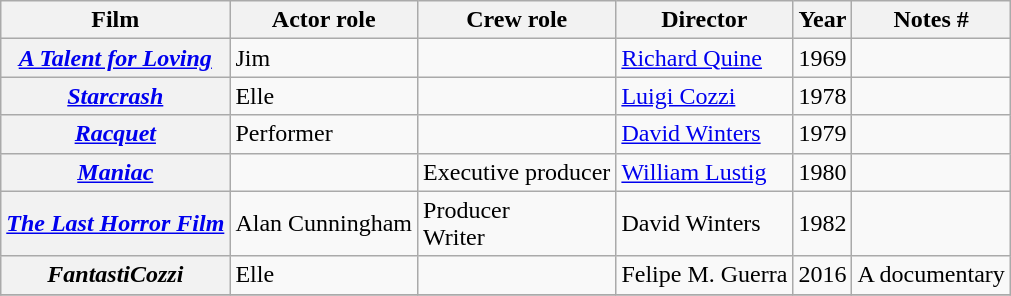<table class="wikitable plainrowheaders sortable">
<tr>
<th scope="col">Film</th>
<th scope="col">Actor role</th>
<th scope="col">Crew role</th>
<th scope="col">Director</th>
<th scope="col">Year</th>
<th scope="col" class="unsortable">Notes #</th>
</tr>
<tr>
<th scope="row"><em><a href='#'>A Talent for Loving</a></em></th>
<td>Jim</td>
<td></td>
<td><a href='#'>Richard Quine</a></td>
<td>1969</td>
<td></td>
</tr>
<tr>
<th scope="row"><em><a href='#'>Starcrash</a></em></th>
<td>Elle</td>
<td></td>
<td><a href='#'>Luigi Cozzi</a></td>
<td>1978</td>
<td></td>
</tr>
<tr>
<th scope="row"><em><a href='#'>Racquet</a></em></th>
<td>Performer</td>
<td></td>
<td><a href='#'>David Winters</a></td>
<td>1979</td>
<td></td>
</tr>
<tr>
<th scope="row"><em><a href='#'>Maniac</a></em></th>
<td></td>
<td>Executive producer</td>
<td><a href='#'>William Lustig</a></td>
<td>1980</td>
<td></td>
</tr>
<tr>
<th scope="row"><em><a href='#'>The Last Horror Film </a></em></th>
<td>Alan Cunningham</td>
<td>Producer<br>Writer</td>
<td>David Winters</td>
<td>1982</td>
<td></td>
</tr>
<tr>
<th scope="row"><em>FantastiCozzi</em></th>
<td>Elle</td>
<td></td>
<td>Felipe M. Guerra</td>
<td>2016</td>
<td>A documentary</td>
</tr>
<tr>
</tr>
</table>
